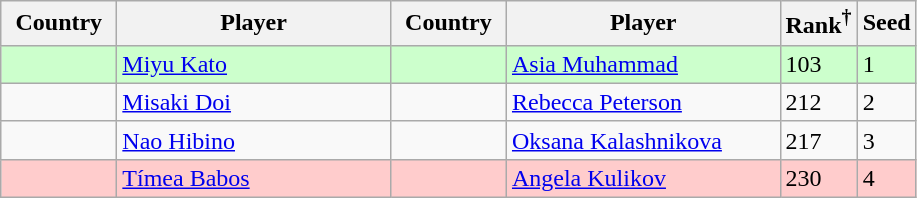<table class="sortable wikitable nowrap">
<tr>
<th width="70">Country</th>
<th width="175">Player</th>
<th width="70">Country</th>
<th width="175">Player</th>
<th>Rank<sup>†</sup></th>
<th>Seed</th>
</tr>
<tr style="background:#cfc;">
<td></td>
<td><a href='#'>Miyu Kato</a></td>
<td></td>
<td><a href='#'>Asia Muhammad</a></td>
<td>103</td>
<td>1</td>
</tr>
<tr>
<td></td>
<td><a href='#'>Misaki Doi</a></td>
<td></td>
<td><a href='#'>Rebecca Peterson</a></td>
<td>212</td>
<td>2</td>
</tr>
<tr>
<td></td>
<td><a href='#'>Nao Hibino</a></td>
<td></td>
<td><a href='#'>Oksana Kalashnikova</a></td>
<td>217</td>
<td>3</td>
</tr>
<tr style="background:#fcc;">
<td></td>
<td><a href='#'>Tímea Babos</a></td>
<td></td>
<td><a href='#'>Angela Kulikov</a></td>
<td>230</td>
<td>4</td>
</tr>
</table>
